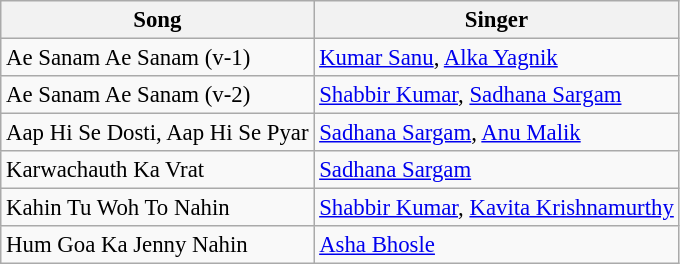<table class="wikitable" style="font-size:95%;">
<tr>
<th>Song</th>
<th>Singer</th>
</tr>
<tr>
<td>Ae Sanam Ae Sanam (v-1)</td>
<td><a href='#'>Kumar Sanu</a>, <a href='#'>Alka Yagnik</a></td>
</tr>
<tr>
<td>Ae Sanam Ae Sanam (v-2)</td>
<td><a href='#'>Shabbir Kumar</a>, <a href='#'>Sadhana Sargam</a></td>
</tr>
<tr>
<td>Aap Hi Se Dosti, Aap Hi Se Pyar</td>
<td><a href='#'>Sadhana Sargam</a>, <a href='#'>Anu Malik</a></td>
</tr>
<tr>
<td>Karwachauth Ka Vrat</td>
<td><a href='#'>Sadhana Sargam</a></td>
</tr>
<tr>
<td>Kahin Tu Woh To Nahin</td>
<td><a href='#'>Shabbir Kumar</a>, <a href='#'>Kavita Krishnamurthy</a></td>
</tr>
<tr>
<td>Hum Goa Ka Jenny Nahin</td>
<td><a href='#'>Asha Bhosle</a></td>
</tr>
</table>
